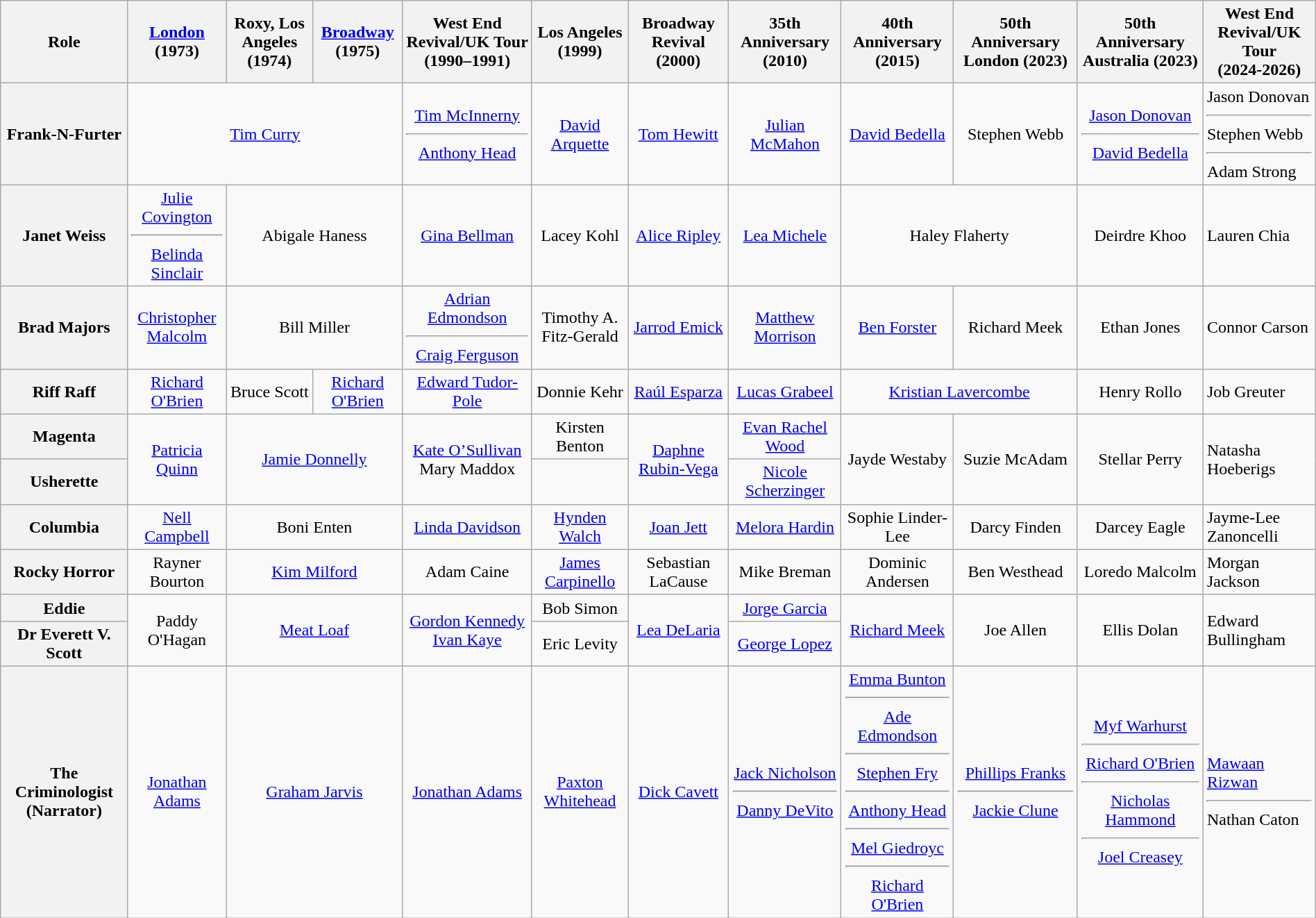<table class="wikitable" style="width:100%;">
<tr>
<th>Role</th>
<th><a href='#'>London</a> (1973)</th>
<th>Roxy, Los Angeles (1974)</th>
<th><a href='#'>Broadway</a> (1975)</th>
<th>West End Revival/UK Tour (1990–1991)</th>
<th>Los Angeles (1999)</th>
<th>Broadway Revival (2000)</th>
<th>35th Anniversary (2010)</th>
<th>40th Anniversary (2015)</th>
<th>50th Anniversary London (2023)</th>
<th>50th Anniversary Australia (2023)</th>
<th>West End Revival/UK Tour<br>(2024-2026)</th>
</tr>
<tr>
<th>Frank-N-Furter</th>
<td colspan="3" align="center"><a href='#'>Tim Curry</a></td>
<td align="center"><a href='#'>Tim McInnerny</a><hr><a href='#'>Anthony Head</a></td>
<td align="center"><a href='#'>David Arquette</a></td>
<td align="center"><a href='#'>Tom Hewitt</a></td>
<td align="center"><a href='#'>Julian McMahon</a></td>
<td align="center"><a href='#'>David Bedella</a></td>
<td align="center">Stephen Webb</td>
<td align="center"><a href='#'>Jason Donovan</a><hr><a href='#'>David Bedella</a></td>
<td>Jason Donovan<hr>Stephen Webb <hr>Adam Strong</td>
</tr>
<tr>
<th>Janet Weiss</th>
<td align="center"><a href='#'>Julie Covington</a><hr><a href='#'>Belinda Sinclair</a></td>
<td colspan="2" align="center">Abigale Haness</td>
<td align="center"><a href='#'>Gina Bellman</a></td>
<td align="center">Lacey Kohl</td>
<td align="center"><a href='#'>Alice Ripley</a></td>
<td align="center"><a href='#'>Lea Michele</a></td>
<td colspan="2" align="center">Haley Flaherty</td>
<td align="center">Deirdre Khoo</td>
<td>Lauren Chia</td>
</tr>
<tr>
<th>Brad Majors</th>
<td align="center"><a href='#'>Christopher Malcolm</a></td>
<td colspan="2" align="center">Bill Miller</td>
<td align="center"><a href='#'>Adrian Edmondson</a><hr><a href='#'>Craig Ferguson</a></td>
<td align="center">Timothy A. Fitz-Gerald</td>
<td align="center"><a href='#'>Jarrod Emick</a></td>
<td align="center"><a href='#'>Matthew Morrison</a></td>
<td align="center"><a href='#'>Ben Forster</a></td>
<td align="center">Richard Meek</td>
<td align="center">Ethan Jones</td>
<td>Connor Carson</td>
</tr>
<tr>
<th>Riff Raff</th>
<td align="center"><a href='#'>Richard O'Brien</a></td>
<td align="center">Bruce Scott</td>
<td align="center"><a href='#'>Richard O'Brien</a></td>
<td align="center"><a href='#'>Edward Tudor-Pole</a></td>
<td align="center">Donnie Kehr</td>
<td align="center"><a href='#'>Raúl Esparza</a></td>
<td align="center"><a href='#'>Lucas Grabeel</a></td>
<td colspan="2" align="center"><a href='#'>Kristian Lavercombe</a></td>
<td align="center">Henry Rollo</td>
<td>Job Greuter</td>
</tr>
<tr>
<th>Magenta</th>
<td align="center" rowspan="2"><a href='#'>Patricia Quinn</a></td>
<td colspan="2" align="center" rowspan="2"><a href='#'>Jamie Donnelly</a></td>
<td align="center" rowspan="2"><a href='#'>Kate O’Sullivan</a><br>Mary Maddox</td>
<td align="center">Kirsten Benton</td>
<td align="center" rowspan="2"><a href='#'>Daphne Rubin-Vega</a></td>
<td align="center"><a href='#'>Evan Rachel Wood</a></td>
<td align="center" rowspan="2">Jayde Westaby</td>
<td align="center" rowspan="2">Suzie McAdam</td>
<td align="center" rowspan="2">Stellar Perry</td>
<td rowspan="2">Natasha Hoeberigs</td>
</tr>
<tr>
<th>Usherette</th>
<td></td>
<td align="center"><a href='#'>Nicole Scherzinger</a></td>
</tr>
<tr>
<th>Columbia</th>
<td align="center"><a href='#'>Nell Campbell</a></td>
<td colspan="2" align="center">Boni Enten</td>
<td align="center"><a href='#'>Linda Davidson</a></td>
<td align="center"><a href='#'>Hynden Walch</a></td>
<td align="center"><a href='#'>Joan Jett</a></td>
<td align="center"><a href='#'>Melora Hardin</a></td>
<td align="center">Sophie Linder-Lee</td>
<td align="center">Darcy Finden</td>
<td align="center">Darcey Eagle</td>
<td>Jayme-Lee Zanoncelli</td>
</tr>
<tr>
<th>Rocky Horror</th>
<td align="center">Rayner Bourton</td>
<td colspan="2" align="center"><a href='#'>Kim Milford</a></td>
<td align="center">Adam Caine</td>
<td align="center"><a href='#'>James Carpinello</a></td>
<td align="center">Sebastian LaCause</td>
<td align="center">Mike Breman</td>
<td align="center">Dominic Andersen</td>
<td align="center">Ben Westhead</td>
<td align="center">Loredo Malcolm</td>
<td>Morgan Jackson</td>
</tr>
<tr>
<th>Eddie</th>
<td align="center" rowspan="2">Paddy O'Hagan</td>
<td colspan="2" align="center" rowspan="2"><a href='#'>Meat Loaf</a></td>
<td align="center" rowspan="2"><a href='#'>Gordon Kennedy</a><br><a href='#'>Ivan Kaye</a></td>
<td align="center">Bob Simon</td>
<td align="center" rowspan="2"><a href='#'>Lea DeLaria</a></td>
<td align="center"><a href='#'>Jorge Garcia</a></td>
<td align="center" rowspan="2"><a href='#'>Richard Meek</a></td>
<td align="center" rowspan="2">Joe Allen</td>
<td align="center" rowspan="2">Ellis Dolan</td>
<td rowspan="2">Edward Bullingham</td>
</tr>
<tr>
<th>Dr Everett V. Scott</th>
<td align="center">Eric Levity</td>
<td align="center"><a href='#'>George Lopez</a></td>
</tr>
<tr>
<th>The Criminologist (Narrator)</th>
<td align="center"><a href='#'>Jonathan Adams</a></td>
<td colspan="2" align="center"><a href='#'>Graham Jarvis</a></td>
<td align="center"><a href='#'>Jonathan Adams</a></td>
<td align="center"><a href='#'>Paxton Whitehead</a></td>
<td align="center"><a href='#'>Dick Cavett</a></td>
<td align="center"><a href='#'>Jack Nicholson</a><hr><a href='#'>Danny DeVito</a></td>
<td align="center"><a href='#'>Emma Bunton</a><hr><a href='#'>Ade Edmondson</a><hr><a href='#'>Stephen Fry</a><hr><a href='#'>Anthony Head</a><hr><a href='#'>Mel Giedroyc</a><hr><a href='#'>Richard O'Brien</a></td>
<td align="center"><a href='#'>Phillips Franks</a><hr><a href='#'>Jackie Clune</a></td>
<td align="center"><a href='#'>Myf Warhurst</a><hr><a href='#'>Richard O'Brien</a><hr><a href='#'>Nicholas Hammond</a><hr><a href='#'>Joel Creasey</a></td>
<td><a href='#'>Mawaan Rizwan</a><hr>Nathan Caton</td>
</tr>
</table>
